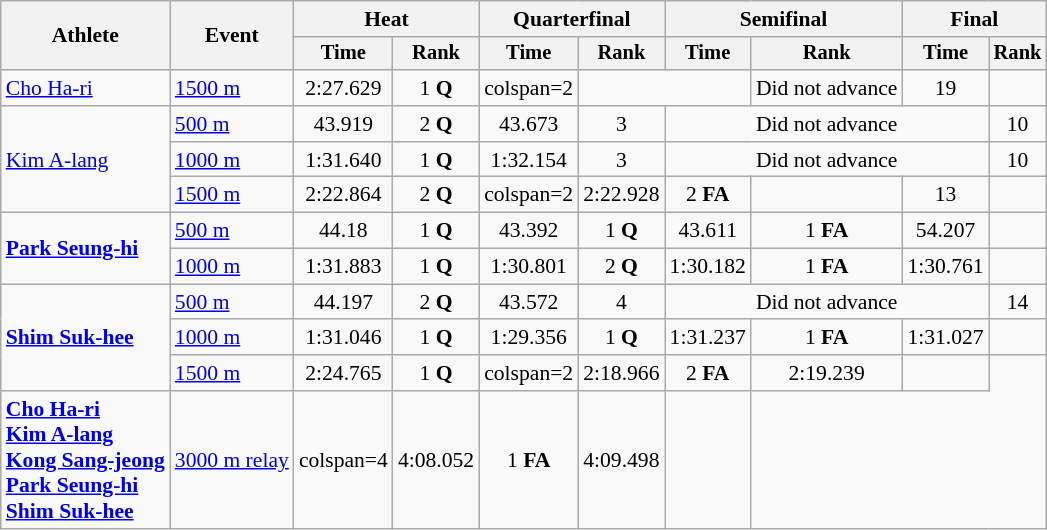<table class="wikitable" style="font-size:90%">
<tr>
<th rowspan=2>Athlete</th>
<th rowspan=2>Event</th>
<th colspan=2>Heat</th>
<th colspan=2>Quarterfinal</th>
<th colspan=2>Semifinal</th>
<th colspan=2>Final</th>
</tr>
<tr style="font-size:95%">
<th>Time</th>
<th>Rank</th>
<th>Time</th>
<th>Rank</th>
<th>Time</th>
<th>Rank</th>
<th>Time</th>
<th>Rank</th>
</tr>
<tr align=center>
<td align=left><a href='#'>Cho Ha-ri</a></td>
<td align=left><a href='#'>1500 m</a></td>
<td>2:27.629</td>
<td>1 <strong>Q</strong></td>
<td>colspan=2 </td>
<td colspan=2></td>
<td>Did not advance</td>
<td>19</td>
</tr>
<tr align=center>
<td align=left rowspan=3><a href='#'>Kim A-lang</a></td>
<td align=left><a href='#'>500 m</a></td>
<td>43.919</td>
<td>2 <strong>Q</strong></td>
<td>43.673</td>
<td>3</td>
<td colspan=3>Did not advance</td>
<td>10</td>
</tr>
<tr align=center>
<td align=left><a href='#'>1000 m</a></td>
<td>1:31.640</td>
<td>1 <strong>Q</strong></td>
<td>1:32.154</td>
<td>3</td>
<td colspan=3>Did not advance</td>
<td>10</td>
</tr>
<tr align=center>
<td align=left><a href='#'>1500 m</a></td>
<td>2:22.864</td>
<td>2 <strong>Q</strong></td>
<td>colspan=2 </td>
<td>2:22.928</td>
<td>2 <strong>FA</strong></td>
<td></td>
<td>13</td>
</tr>
<tr align=center>
<td align=left rowspan=2><strong><a href='#'>Park Seung-hi</a></strong></td>
<td align=left><a href='#'>500 m</a></td>
<td>44.18</td>
<td>1 <strong>Q</strong></td>
<td>43.392</td>
<td>1 <strong>Q</strong></td>
<td>43.611</td>
<td>1 <strong>FA</strong></td>
<td>54.207</td>
<td></td>
</tr>
<tr align=center>
<td align=left><a href='#'>1000 m</a></td>
<td>1:31.883</td>
<td>1 <strong>Q</strong></td>
<td>1:30.801</td>
<td>2 <strong>Q</strong></td>
<td>1:30.182</td>
<td>1 <strong>FA</strong></td>
<td>1:30.761</td>
<td></td>
</tr>
<tr align=center>
<td align=left rowspan=3><strong><a href='#'>Shim Suk-hee</a></strong></td>
<td align=left><a href='#'>500 m</a></td>
<td>44.197</td>
<td>2 <strong>Q</strong></td>
<td>43.572</td>
<td>4</td>
<td colspan=3>Did not advance</td>
<td>14</td>
</tr>
<tr align=center>
<td align=left><a href='#'>1000 m</a></td>
<td>1:31.046</td>
<td>1 <strong>Q</strong></td>
<td>1:29.356</td>
<td>1 <strong>Q</strong></td>
<td>1:31.237</td>
<td>1 <strong>FA</strong></td>
<td>1:31.027</td>
<td></td>
</tr>
<tr align=center>
<td align=left><a href='#'>1500 m</a></td>
<td>2:24.765</td>
<td>1 <strong>Q</strong></td>
<td>colspan=2 </td>
<td>2:18.966</td>
<td>2 <strong>FA</strong></td>
<td>2:19.239</td>
<td></td>
</tr>
<tr align=center>
<td align=left><strong><a href='#'>Cho Ha-ri</a> <br> <a href='#'>Kim A-lang</a> <br> <a href='#'>Kong Sang-jeong</a> <br><a href='#'>Park Seung-hi</a> <br> <a href='#'>Shim Suk-hee</a></strong></td>
<td align=left><a href='#'>3000 m relay</a></td>
<td>colspan=4 </td>
<td>4:08.052</td>
<td>1 <strong>FA</strong></td>
<td>4:09.498</td>
<td></td>
</tr>
</table>
